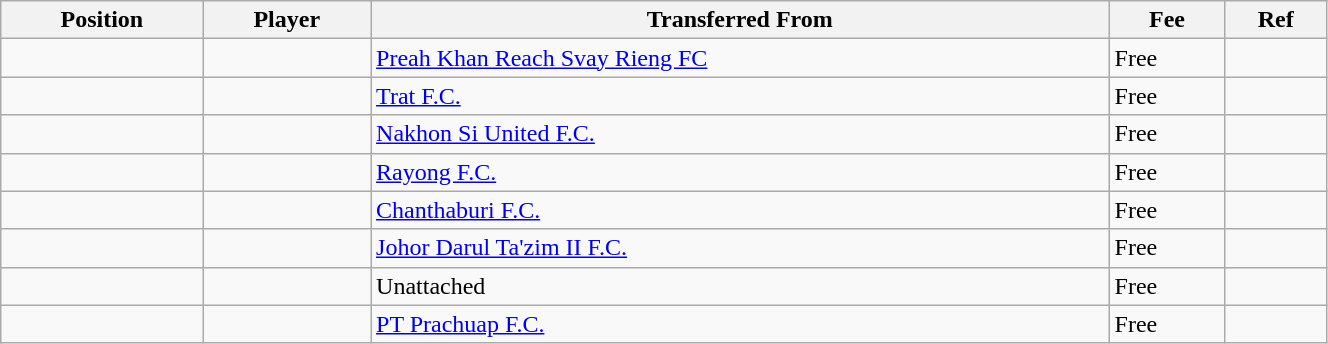<table class="wikitable sortable" style="width:70%; text-align:center; font-size:100%; text-align:left;">
<tr>
<th>Position</th>
<th>Player</th>
<th>Transferred From</th>
<th>Fee</th>
<th>Ref</th>
</tr>
<tr>
<td></td>
<td></td>
<td> <a href='#'>Preah Khan Reach Svay Rieng FC</a></td>
<td>Free</td>
<td></td>
</tr>
<tr>
<td></td>
<td></td>
<td> <a href='#'>Trat F.C.</a></td>
<td>Free</td>
<td></td>
</tr>
<tr>
<td></td>
<td></td>
<td> <a href='#'>Nakhon Si United F.C.</a></td>
<td>Free</td>
<td></td>
</tr>
<tr>
<td></td>
<td></td>
<td> <a href='#'>Rayong F.C.</a></td>
<td>Free</td>
<td></td>
</tr>
<tr>
<td></td>
<td></td>
<td> <a href='#'>Chanthaburi F.C.</a></td>
<td>Free</td>
<td></td>
</tr>
<tr>
<td></td>
<td></td>
<td> <a href='#'>Johor Darul Ta'zim II F.C.</a></td>
<td>Free</td>
<td></td>
</tr>
<tr>
<td></td>
<td></td>
<td>Unattached</td>
<td>Free</td>
<td></td>
</tr>
<tr>
<td></td>
<td></td>
<td> <a href='#'>PT Prachuap F.C.</a></td>
<td>Free</td>
<td></td>
</tr>
</table>
